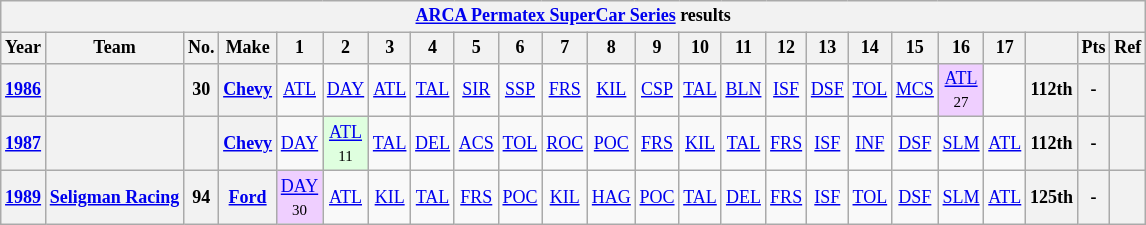<table class="wikitable" style="text-align:center; font-size:75%">
<tr>
<th colspan=45><a href='#'>ARCA Permatex SuperCar Series</a> results</th>
</tr>
<tr>
<th>Year</th>
<th>Team</th>
<th>No.</th>
<th>Make</th>
<th>1</th>
<th>2</th>
<th>3</th>
<th>4</th>
<th>5</th>
<th>6</th>
<th>7</th>
<th>8</th>
<th>9</th>
<th>10</th>
<th>11</th>
<th>12</th>
<th>13</th>
<th>14</th>
<th>15</th>
<th>16</th>
<th>17</th>
<th></th>
<th>Pts</th>
<th>Ref</th>
</tr>
<tr>
<th><a href='#'>1986</a></th>
<th></th>
<th>30</th>
<th><a href='#'>Chevy</a></th>
<td><a href='#'>ATL</a></td>
<td><a href='#'>DAY</a></td>
<td><a href='#'>ATL</a></td>
<td><a href='#'>TAL</a></td>
<td><a href='#'>SIR</a></td>
<td><a href='#'>SSP</a></td>
<td><a href='#'>FRS</a></td>
<td><a href='#'>KIL</a></td>
<td><a href='#'>CSP</a></td>
<td><a href='#'>TAL</a></td>
<td><a href='#'>BLN</a></td>
<td><a href='#'>ISF</a></td>
<td><a href='#'>DSF</a></td>
<td><a href='#'>TOL</a></td>
<td><a href='#'>MCS</a></td>
<td style="background:#EFCFFF;"><a href='#'>ATL</a><br><small>27</small></td>
<td></td>
<th>112th</th>
<th>-</th>
<th></th>
</tr>
<tr>
<th><a href='#'>1987</a></th>
<th></th>
<th></th>
<th><a href='#'>Chevy</a></th>
<td><a href='#'>DAY</a></td>
<td style="background:#DFFFDF;"><a href='#'>ATL</a><br><small>11</small></td>
<td><a href='#'>TAL</a></td>
<td><a href='#'>DEL</a></td>
<td><a href='#'>ACS</a></td>
<td><a href='#'>TOL</a></td>
<td><a href='#'>ROC</a></td>
<td><a href='#'>POC</a></td>
<td><a href='#'>FRS</a></td>
<td><a href='#'>KIL</a></td>
<td><a href='#'>TAL</a></td>
<td><a href='#'>FRS</a></td>
<td><a href='#'>ISF</a></td>
<td><a href='#'>INF</a></td>
<td><a href='#'>DSF</a></td>
<td><a href='#'>SLM</a></td>
<td><a href='#'>ATL</a></td>
<th>112th</th>
<th>-</th>
<th></th>
</tr>
<tr>
<th><a href='#'>1989</a></th>
<th><a href='#'>Seligman Racing</a></th>
<th>94</th>
<th><a href='#'>Ford</a></th>
<td style="background:#EFCFFF;"><a href='#'>DAY</a><br><small>30</small></td>
<td><a href='#'>ATL</a></td>
<td><a href='#'>KIL</a></td>
<td><a href='#'>TAL</a></td>
<td><a href='#'>FRS</a></td>
<td><a href='#'>POC</a></td>
<td><a href='#'>KIL</a></td>
<td><a href='#'>HAG</a></td>
<td><a href='#'>POC</a></td>
<td><a href='#'>TAL</a></td>
<td><a href='#'>DEL</a></td>
<td><a href='#'>FRS</a></td>
<td><a href='#'>ISF</a></td>
<td><a href='#'>TOL</a></td>
<td><a href='#'>DSF</a></td>
<td><a href='#'>SLM</a></td>
<td><a href='#'>ATL</a></td>
<th>125th</th>
<th>-</th>
<th></th>
</tr>
</table>
